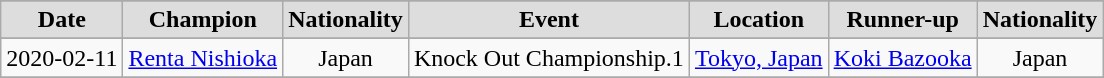<table class="wikitable" style="text-align:center">
<tr>
</tr>
<tr bgcolor="#dddddd">
<td><strong>Date</strong></td>
<td><strong>Champion</strong></td>
<td><strong>Nationality</strong></td>
<td><strong>Event</strong></td>
<td><strong>Location</strong></td>
<td><strong>Runner-up</strong></td>
<td><strong>Nationality</strong></td>
</tr>
<tr>
</tr>
<tr>
<td>2020-02-11</td>
<td><a href='#'>Renta Nishioka</a></td>
<td> Japan</td>
<td>Knock Out Championship.1</td>
<td><a href='#'>Tokyo, Japan</a></td>
<td><a href='#'>Koki Bazooka</a></td>
<td> Japan</td>
</tr>
<tr>
</tr>
</table>
